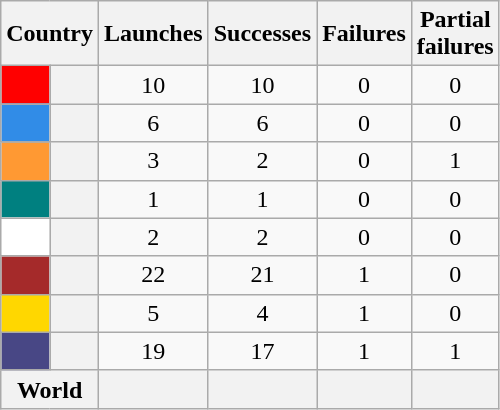<table class="wikitable sortable" style="text-align:center;">
<tr>
<th colspan=2>Country</th>
<th>Launches</th>
<th>Successes</th>
<th>Failures</th>
<th>Partial <br> failures</th>
</tr>
<tr>
<th scope=row style="background:#ff0000;"></th>
<th style="text-align:left;"></th>
<td>10</td>
<td>10</td>
<td>0</td>
<td>0</td>
</tr>
<tr>
<th scope=row style="background:#318ce7;"></th>
<th style="text-align:left;"></th>
<td>6</td>
<td>6</td>
<td>0</td>
<td>0</td>
</tr>
<tr>
<th scope=row style="background:#ff9933;"></th>
<th style="text-align:left;"></th>
<td>3</td>
<td>2</td>
<td>0</td>
<td>1</td>
</tr>
<tr>
<th scope=row style="background:#008080;"></th>
<th style="text-align:left;"></th>
<td>1</td>
<td>1</td>
<td>0</td>
<td>0</td>
</tr>
<tr>
<th scope=row style="background:#ffffff;"></th>
<th style="text-align:left;"></th>
<td>2</td>
<td>2</td>
<td>0</td>
<td>0</td>
</tr>
<tr>
<th scope=row style="background:#a52a2a;"></th>
<th style="text-align:left;"></th>
<td>22</td>
<td>21</td>
<td>1</td>
<td>0</td>
</tr>
<tr>
<th scope=row style="background:#ffd700;"></th>
<th style="text-align:left;"></th>
<td>5</td>
<td>4</td>
<td>1</td>
<td>0</td>
</tr>
<tr>
<th scope=row style="background:#484785;"></th>
<th style="text-align:left;"></th>
<td>19</td>
<td>17</td>
<td>1</td>
<td>1</td>
</tr>
<tr class="sortbottom">
<th colspan="2">World</th>
<th></th>
<th></th>
<th></th>
<th></th>
</tr>
</table>
